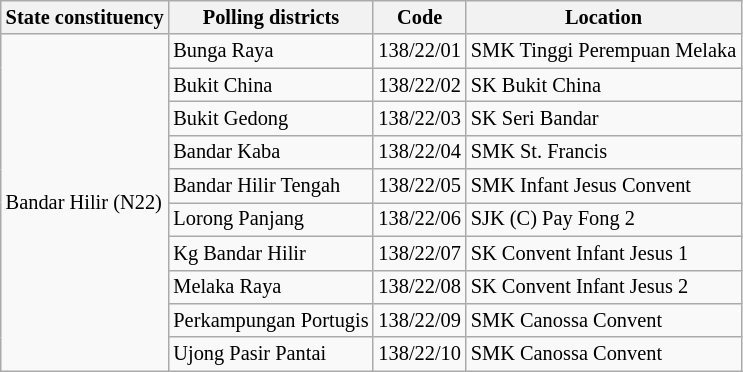<table class="wikitable sortable mw-collapsible" style="white-space:nowrap;font-size:85%">
<tr>
<th>State constituency</th>
<th>Polling districts</th>
<th>Code</th>
<th>Location</th>
</tr>
<tr>
<td rowspan="10">Bandar Hilir (N22)</td>
<td>Bunga Raya</td>
<td>138/22/01</td>
<td>SMK Tinggi Perempuan Melaka</td>
</tr>
<tr>
<td>Bukit China</td>
<td>138/22/02</td>
<td>SK Bukit China</td>
</tr>
<tr>
<td>Bukit Gedong</td>
<td>138/22/03</td>
<td>SK Seri Bandar</td>
</tr>
<tr>
<td>Bandar Kaba</td>
<td>138/22/04</td>
<td>SMK St. Francis</td>
</tr>
<tr>
<td>Bandar Hilir Tengah</td>
<td>138/22/05</td>
<td>SMK Infant Jesus Convent</td>
</tr>
<tr>
<td>Lorong Panjang</td>
<td>138/22/06</td>
<td>SJK (C) Pay Fong 2</td>
</tr>
<tr>
<td>Kg Bandar Hilir</td>
<td>138/22/07</td>
<td>SK Convent Infant Jesus 1</td>
</tr>
<tr>
<td>Melaka Raya</td>
<td>138/22/08</td>
<td>SK Convent Infant Jesus 2</td>
</tr>
<tr>
<td>Perkampungan Portugis</td>
<td>138/22/09</td>
<td>SMK Canossa Convent</td>
</tr>
<tr>
<td>Ujong Pasir Pantai</td>
<td>138/22/10</td>
<td>SMK Canossa Convent</td>
</tr>
</table>
